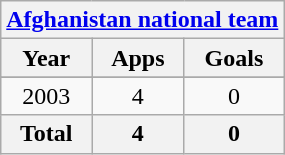<table class="wikitable" style="text-align:center">
<tr>
<th colspan=3><a href='#'>Afghanistan national team</a></th>
</tr>
<tr>
<th>Year</th>
<th>Apps</th>
<th>Goals</th>
</tr>
<tr>
</tr>
<tr>
<td>2003</td>
<td>4</td>
<td>0</td>
</tr>
<tr>
<th>Total</th>
<th>4</th>
<th>0</th>
</tr>
</table>
